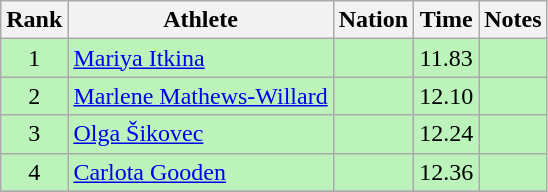<table class="wikitable sortable" style="text-align:center">
<tr>
<th>Rank</th>
<th>Athlete</th>
<th>Nation</th>
<th>Time</th>
<th>Notes</th>
</tr>
<tr bgcolor=bbf3bb>
<td>1</td>
<td align=left><a href='#'>Mariya Itkina</a></td>
<td align=left></td>
<td>11.83</td>
<td></td>
</tr>
<tr bgcolor=bbf3bb>
<td>2</td>
<td align=left><a href='#'>Marlene Mathews-Willard</a></td>
<td align=left></td>
<td>12.10</td>
<td></td>
</tr>
<tr bgcolor=bbf3bb>
<td>3</td>
<td align=left><a href='#'>Olga Šikovec</a></td>
<td align=left></td>
<td>12.24</td>
<td></td>
</tr>
<tr bgcolor=bbf3bb>
<td>4</td>
<td align=left><a href='#'>Carlota Gooden</a></td>
<td align=left></td>
<td>12.36</td>
<td></td>
</tr>
<tr>
</tr>
</table>
